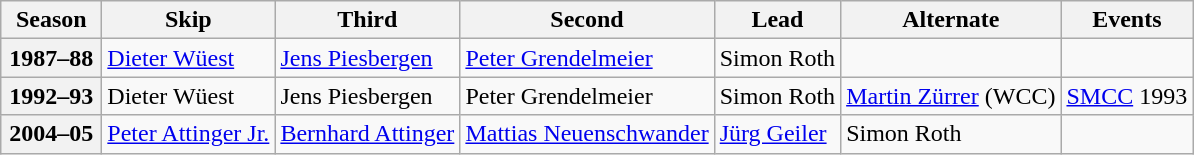<table class="wikitable">
<tr>
<th scope="col" width=60>Season</th>
<th scope="col">Skip</th>
<th scope="col">Third</th>
<th scope="col">Second</th>
<th scope="col">Lead</th>
<th scope="col">Alternate</th>
<th scope="col">Events</th>
</tr>
<tr>
<th scope="row">1987–88</th>
<td><a href='#'>Dieter Wüest</a></td>
<td><a href='#'>Jens Piesbergen</a></td>
<td><a href='#'>Peter Grendelmeier</a></td>
<td>Simon Roth</td>
<td></td>
<td> </td>
</tr>
<tr>
<th scope="row">1992–93</th>
<td>Dieter Wüest</td>
<td>Jens Piesbergen</td>
<td>Peter Grendelmeier</td>
<td>Simon Roth</td>
<td><a href='#'>Martin Zürrer</a> (WCC)</td>
<td><a href='#'>SMCC</a> 1993 <br> </td>
</tr>
<tr>
<th scope="row">2004–05</th>
<td><a href='#'>Peter Attinger Jr.</a></td>
<td><a href='#'>Bernhard Attinger</a></td>
<td><a href='#'>Mattias Neuenschwander</a></td>
<td><a href='#'>Jürg Geiler</a></td>
<td>Simon Roth</td>
<td> </td>
</tr>
</table>
